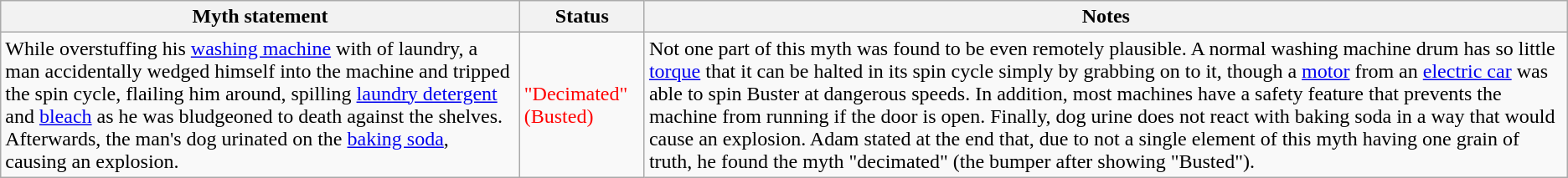<table class="wikitable plainrowheaders">
<tr>
<th>Myth statement</th>
<th>Status</th>
<th>Notes</th>
</tr>
<tr>
<td>While overstuffing his <a href='#'>washing machine</a> with  of laundry, a man accidentally wedged himself into the machine and tripped the spin cycle, flailing him around, spilling <a href='#'>laundry detergent</a> and <a href='#'>bleach</a> as he was bludgeoned to death against the shelves. Afterwards, the man's dog urinated on the <a href='#'>baking soda</a>, causing an explosion.</td>
<td style="color:red">"Decimated" (Busted)</td>
<td>Not one part of this myth was found to be even remotely plausible. A normal washing machine drum has so little <a href='#'>torque</a> that it can be halted in its spin cycle simply by grabbing on to it, though a <a href='#'>motor</a> from an <a href='#'>electric car</a> was able to spin Buster at dangerous speeds. In addition, most machines have a safety feature that prevents the machine from running if the door is open. Finally, dog urine does not react with baking soda in a way that would cause an explosion. Adam stated at the end that, due to not a single element of this myth having one grain of truth, he found the myth "decimated" (the bumper after showing "Busted").</td>
</tr>
</table>
